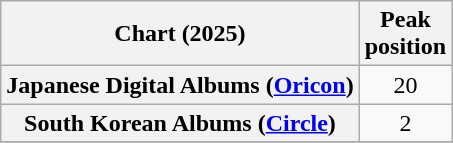<table class="wikitable sortable plainrowheaders" style="text-align:center;">
<tr>
<th scope="col">Chart (2025)</th>
<th scope="col">Peak<br>position</th>
</tr>
<tr>
<th scope="row">Japanese Digital Albums (<a href='#'>Oricon</a>)</th>
<td>20</td>
</tr>
<tr>
<th scope="row">South Korean Albums (<a href='#'>Circle</a>)</th>
<td>2</td>
</tr>
<tr>
</tr>
</table>
